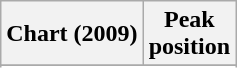<table class="wikitable sortable plainrowheaders" style="text-align:center">
<tr>
<th scope="col">Chart (2009)</th>
<th scope="col">Peak<br>position</th>
</tr>
<tr>
</tr>
<tr>
</tr>
</table>
